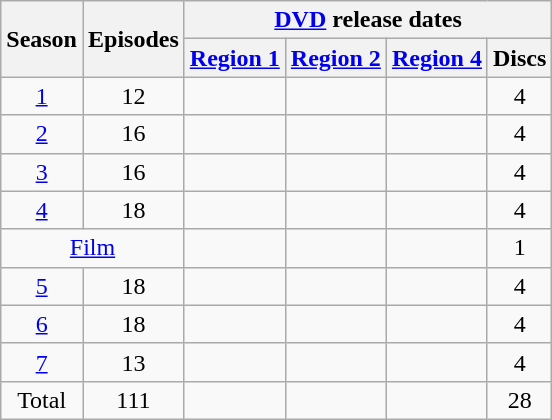<table class="wikitable plainrowheaders" style="text-align: center;">
<tr>
<th scope="col" rowspan="2">Season</th>
<th scope="col" rowspan="2">Episodes</th>
<th scope="col" colspan="4"><a href='#'>DVD</a> release dates</th>
</tr>
<tr>
<th scope="col"><a href='#'>Region 1</a></th>
<th scope="col"><a href='#'>Region 2</a></th>
<th scope="col"><a href='#'>Region 4</a></th>
<th scope="col">Discs</th>
</tr>
<tr>
<td scope="row"><a href='#'>1</a></td>
<td>12</td>
<td></td>
<td></td>
<td></td>
<td>4</td>
</tr>
<tr>
<td scope="row"><a href='#'>2</a></td>
<td>16</td>
<td></td>
<td></td>
<td></td>
<td>4</td>
</tr>
<tr>
<td scope="row"><a href='#'>3</a></td>
<td>16</td>
<td></td>
<td></td>
<td></td>
<td>4</td>
</tr>
<tr>
<td scope="row"><a href='#'>4</a></td>
<td>18</td>
<td></td>
<td></td>
<td></td>
<td>4</td>
</tr>
<tr>
<td colspan="2"><a href='#'>Film</a></td>
<td></td>
<td></td>
<td></td>
<td>1</td>
</tr>
<tr>
<td scope="row"><a href='#'>5</a></td>
<td>18</td>
<td></td>
<td></td>
<td></td>
<td>4</td>
</tr>
<tr>
<td scope="row"><a href='#'>6</a></td>
<td>18</td>
<td></td>
<td></td>
<td></td>
<td>4</td>
</tr>
<tr>
<td scope="row"><a href='#'>7</a></td>
<td>13</td>
<td></td>
<td></td>
<td></td>
<td>4</td>
</tr>
<tr>
<td scope="row">Total</td>
<td>111</td>
<td></td>
<td></td>
<td></td>
<td>28</td>
</tr>
</table>
